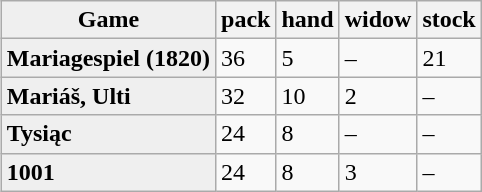<table class="wikitable" align="right">
<tr>
<th style="background:#efefef;">Game</th>
<th>pack</th>
<th>hand</th>
<th>widow</th>
<th>stock</th>
</tr>
<tr>
<td style="background:#efefef;"><strong>Mariagespiel (1820)</strong></td>
<td>36</td>
<td>5</td>
<td>–</td>
<td>21</td>
</tr>
<tr>
<td style="background:#efefef;"><strong>Mariáš, Ulti</strong></td>
<td>32</td>
<td>10</td>
<td>2</td>
<td>–</td>
</tr>
<tr>
<td style="background:#efefef;"><strong>Tysiąc</strong></td>
<td>24</td>
<td>8</td>
<td>–</td>
<td>–</td>
</tr>
<tr>
<td style="background:#efefef;"><strong>1001</strong></td>
<td>24</td>
<td>8</td>
<td>3</td>
<td>–</td>
</tr>
</table>
